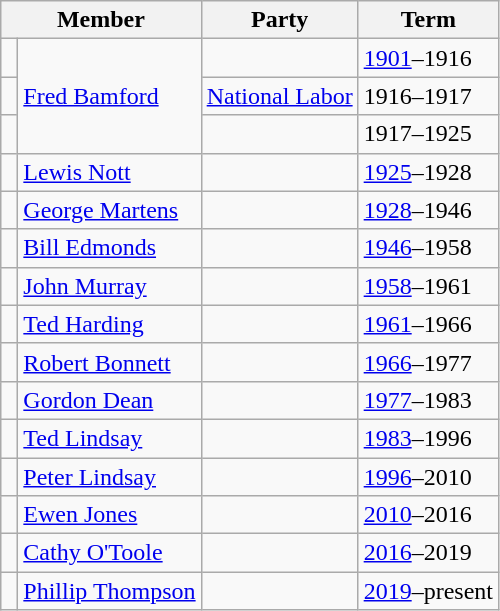<table class="wikitable">
<tr>
<th colspan="2">Member</th>
<th>Party</th>
<th>Term</th>
</tr>
<tr>
<td> </td>
<td rowspan="3"><a href='#'>Fred Bamford</a></td>
<td></td>
<td><a href='#'>1901</a>–1916</td>
</tr>
<tr>
<td> </td>
<td><a href='#'>National Labor</a></td>
<td>1916–1917</td>
</tr>
<tr>
<td> </td>
<td></td>
<td>1917–1925</td>
</tr>
<tr>
<td> </td>
<td><a href='#'>Lewis Nott</a></td>
<td></td>
<td><a href='#'>1925</a>–1928</td>
</tr>
<tr>
<td> </td>
<td><a href='#'>George Martens</a></td>
<td></td>
<td><a href='#'>1928</a>–1946</td>
</tr>
<tr>
<td> </td>
<td><a href='#'>Bill Edmonds</a></td>
<td></td>
<td><a href='#'>1946</a>–1958</td>
</tr>
<tr>
<td> </td>
<td><a href='#'>John Murray</a></td>
<td></td>
<td><a href='#'>1958</a>–1961</td>
</tr>
<tr>
<td> </td>
<td><a href='#'>Ted Harding</a></td>
<td></td>
<td><a href='#'>1961</a>–1966</td>
</tr>
<tr>
<td> </td>
<td><a href='#'>Robert Bonnett</a></td>
<td></td>
<td><a href='#'>1966</a>–1977</td>
</tr>
<tr>
<td> </td>
<td><a href='#'>Gordon Dean</a></td>
<td></td>
<td><a href='#'>1977</a>–1983</td>
</tr>
<tr>
<td> </td>
<td><a href='#'>Ted Lindsay</a></td>
<td></td>
<td><a href='#'>1983</a>–1996</td>
</tr>
<tr>
<td> </td>
<td><a href='#'>Peter Lindsay</a></td>
<td></td>
<td><a href='#'>1996</a>–2010</td>
</tr>
<tr>
<td> </td>
<td><a href='#'>Ewen Jones</a></td>
<td></td>
<td><a href='#'>2010</a>–2016</td>
</tr>
<tr>
<td> </td>
<td><a href='#'>Cathy O'Toole</a></td>
<td></td>
<td><a href='#'>2016</a>–2019</td>
</tr>
<tr>
<td> </td>
<td><a href='#'>Phillip Thompson</a></td>
<td></td>
<td><a href='#'>2019</a>–present</td>
</tr>
</table>
